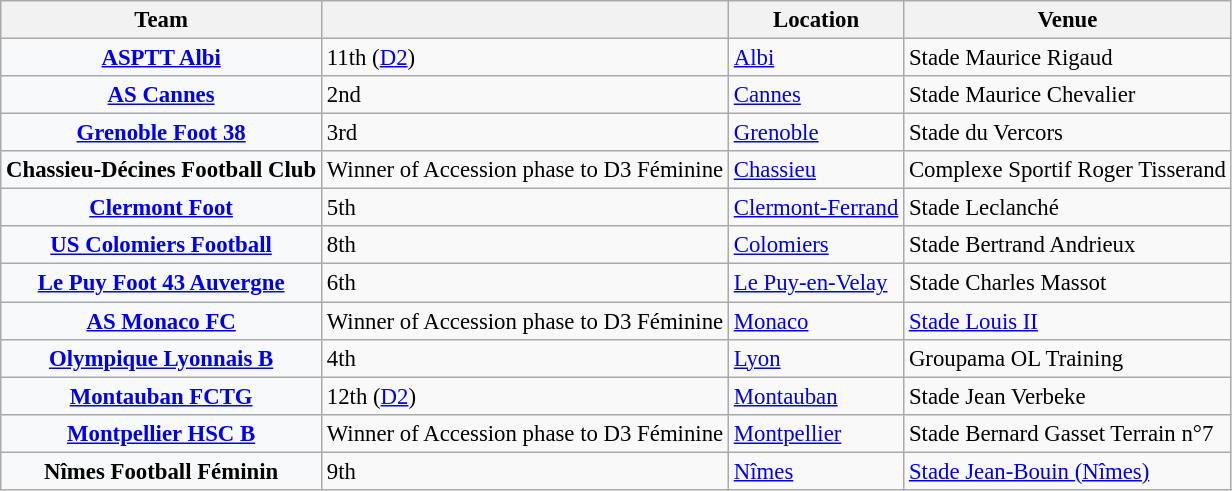<table class="wikitable sortable plainrowheaders" style="font-size:95%">
<tr>
<th scope="col">Team</th>
<th scope="col"></th>
<th scope="col" class="unsortable">Location</th>
<th scope="col" class="unsortable">Venue</th>
</tr>
<tr>
<th scope="row" style="background:#f8f9fa"><strong><a href='#'>ASPTT Albi</a></strong></th>
<td>11th (<a href='#'>D2</a>)</td>
<td><a href='#'>Albi</a></td>
<td>Stade Maurice Rigaud</td>
</tr>
<tr>
<th scope="row" style="background:#f8f9fa"><strong><a href='#'>AS Cannes</a></strong></th>
<td>2nd</td>
<td><a href='#'>Cannes</a></td>
<td>Stade Maurice Chevalier</td>
</tr>
<tr>
<th scope="row" style="background:#f8f9fa"><strong><a href='#'>Grenoble Foot 38</a></strong></th>
<td>3rd</td>
<td><a href='#'>Grenoble</a></td>
<td>Stade du Vercors</td>
</tr>
<tr>
<th scope="row" style="background:#f8f9fa"><strong>Chassieu-Décines Football Club</strong></th>
<td>Winner of Accession phase to D3 Féminine</td>
<td><a href='#'>Chassieu</a></td>
<td>Complexe Sportif Roger Tisserand</td>
</tr>
<tr>
<th scope="row" style="background:#f8f9fa"><strong><a href='#'>Clermont Foot</a></strong></th>
<td>5th</td>
<td><a href='#'>Clermont-Ferrand</a></td>
<td>Stade Leclanché</td>
</tr>
<tr>
<th scope="row" style="background:#f8f9fa"><strong><a href='#'>US Colomiers Football</a></strong></th>
<td>8th</td>
<td><a href='#'>Colomiers</a></td>
<td>Stade Bertrand Andrieux</td>
</tr>
<tr>
<th scope="row" style="background:#f8f9fa"><strong><a href='#'>Le Puy Foot 43 Auvergne</a></strong></th>
<td>6th</td>
<td><a href='#'>Le Puy-en-Velay</a></td>
<td>Stade Charles Massot</td>
</tr>
<tr>
<th scope="row" style="background:#f8f9fa"><strong><a href='#'>AS Monaco FC</a></strong></th>
<td>Winner of Accession phase to D3 Féminine</td>
<td><a href='#'>Monaco</a></td>
<td><a href='#'>Stade Louis II</a></td>
</tr>
<tr>
<th scope="row" style="background:#f8f9fa"><strong><a href='#'>Olympique Lyonnais B</a></strong></th>
<td>4th</td>
<td><a href='#'>Lyon</a></td>
<td>Groupama OL Training</td>
</tr>
<tr>
<th scope="row" style="background:#f8f9fa"><strong><a href='#'>Montauban FCTG</a></strong></th>
<td>12th (<a href='#'>D2</a>)</td>
<td><a href='#'>Montauban</a></td>
<td>Stade Jean Verbeke</td>
</tr>
<tr>
<th scope="row" style="background:#f8f9fa"><strong><a href='#'>Montpellier HSC B</a></strong></th>
<td>Winner of Accession phase to D3 Féminine</td>
<td><a href='#'>Montpellier</a></td>
<td>Stade Bernard Gasset Terrain n°7</td>
</tr>
<tr>
<th scope="row" style="background:#f8f9fa"><strong>Nîmes Football Féminin</strong></th>
<td>9th</td>
<td><a href='#'>Nîmes </a></td>
<td><a href='#'>Stade Jean-Bouin (Nîmes)</a></td>
</tr>
</table>
